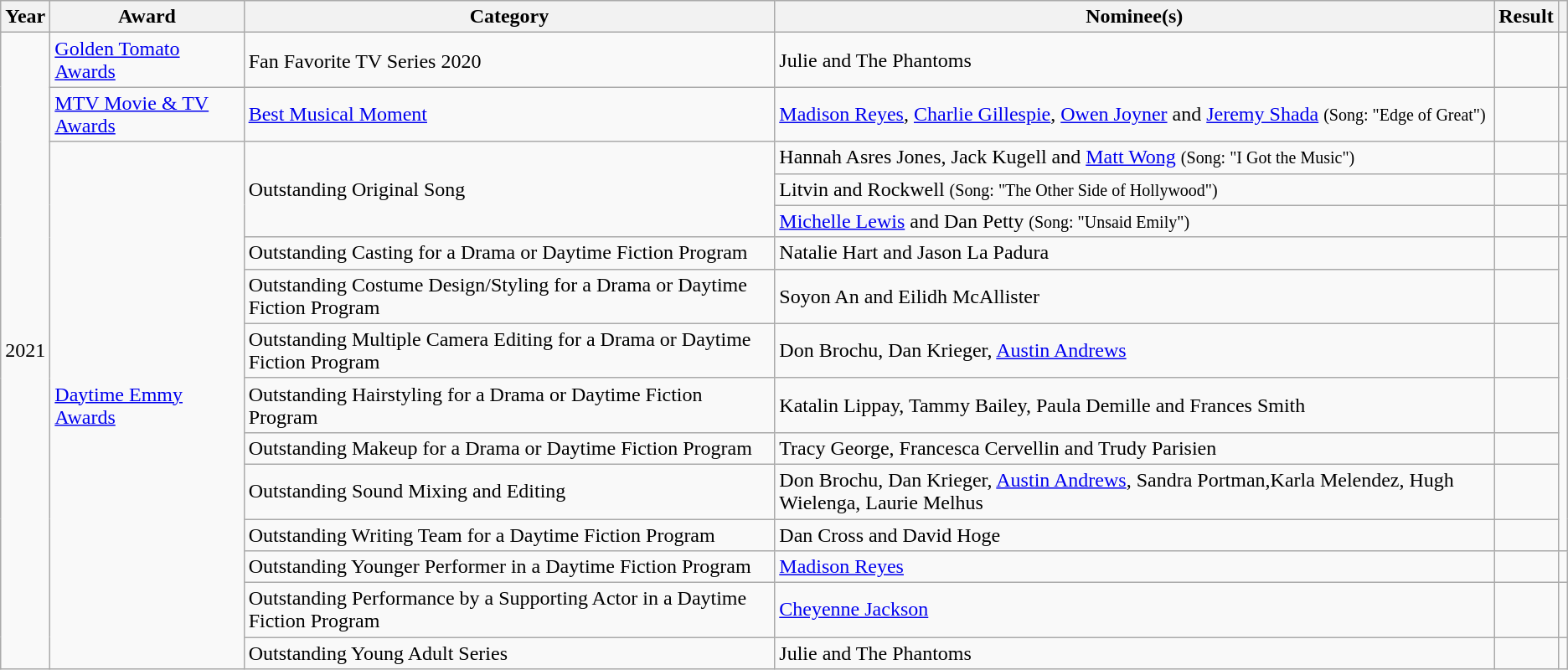<table class="wikitable sortable plainrowheaders">
<tr>
<th scope="col">Year</th>
<th scope="col">Award</th>
<th scope="col">Category</th>
<th scope="col">Nominee(s)</th>
<th scope="col">Result</th>
<th scope="col" class="unsortable"></th>
</tr>
<tr>
<td rowspan="15">2021</td>
<td><a href='#'>Golden Tomato Awards</a></td>
<td>Fan Favorite TV Series 2020 <sup></sup></td>
<td>Julie and The Phantoms</td>
<td></td>
<td><sup></sup></td>
</tr>
<tr>
<td><a href='#'>MTV Movie & TV Awards</a></td>
<td><a href='#'>Best Musical Moment</a></td>
<td><a href='#'>Madison Reyes</a>, <a href='#'>Charlie Gillespie</a>, <a href='#'>Owen Joyner</a> and <a href='#'>Jeremy Shada</a> <small>(Song: "Edge of Great")</small></td>
<td></td>
<td><sup></sup></td>
</tr>
<tr>
<td rowspan="13"><a href='#'>Daytime Emmy Awards</a></td>
<td rowspan="3">Outstanding Original Song</td>
<td>Hannah Asres Jones, Jack Kugell and <a href='#'>Matt Wong</a> <small>(Song: "I Got the Music")</small></td>
<td></td>
<td><sup></sup></td>
</tr>
<tr>
<td>Litvin and Rockwell <small>(Song: "The Other Side of Hollywood")</small></td>
<td></td>
<td><sup></sup></td>
</tr>
<tr>
<td><a href='#'>Michelle Lewis</a> and Dan Petty <small>(Song: "Unsaid Emily")</small></td>
<td></td>
<td><sup></sup></td>
</tr>
<tr>
<td>Outstanding Casting for a Drama or Daytime Fiction Program</td>
<td>Natalie Hart and Jason La Padura</td>
<td></td>
<td rowspan="7"><sup></sup></td>
</tr>
<tr>
<td>Outstanding Costume Design/Styling for a Drama or Daytime Fiction Program</td>
<td>Soyon An and Eilidh McAllister</td>
<td></td>
</tr>
<tr>
<td>Outstanding Multiple Camera Editing for a Drama or Daytime Fiction Program</td>
<td>Don Brochu, Dan Krieger, <a href='#'>Austin Andrews</a></td>
<td></td>
</tr>
<tr>
<td>Outstanding Hairstyling for a Drama or Daytime Fiction Program</td>
<td>Katalin Lippay, Tammy Bailey, Paula Demille and Frances Smith</td>
<td></td>
</tr>
<tr>
<td>Outstanding Makeup for a Drama or Daytime Fiction Program</td>
<td>Tracy George, Francesca Cervellin and Trudy Parisien</td>
<td></td>
</tr>
<tr>
<td>Outstanding Sound Mixing and Editing</td>
<td>Don Brochu, Dan Krieger, <a href='#'>Austin Andrews</a>, Sandra Portman,Karla Melendez, Hugh Wielenga, Laurie Melhus</td>
<td></td>
</tr>
<tr>
<td>Outstanding Writing Team for a Daytime Fiction Program</td>
<td>Dan Cross and David Hoge</td>
<td></td>
</tr>
<tr>
<td>Outstanding Younger Performer in a Daytime Fiction Program</td>
<td><a href='#'>Madison Reyes</a></td>
<td></td>
<td></td>
</tr>
<tr>
<td>Outstanding Performance by a Supporting Actor in a Daytime Fiction Program</td>
<td><a href='#'>Cheyenne Jackson</a></td>
<td></td>
<td></td>
</tr>
<tr>
<td>Outstanding Young Adult Series</td>
<td>Julie and The Phantoms</td>
<td></td>
<td></td>
</tr>
</table>
